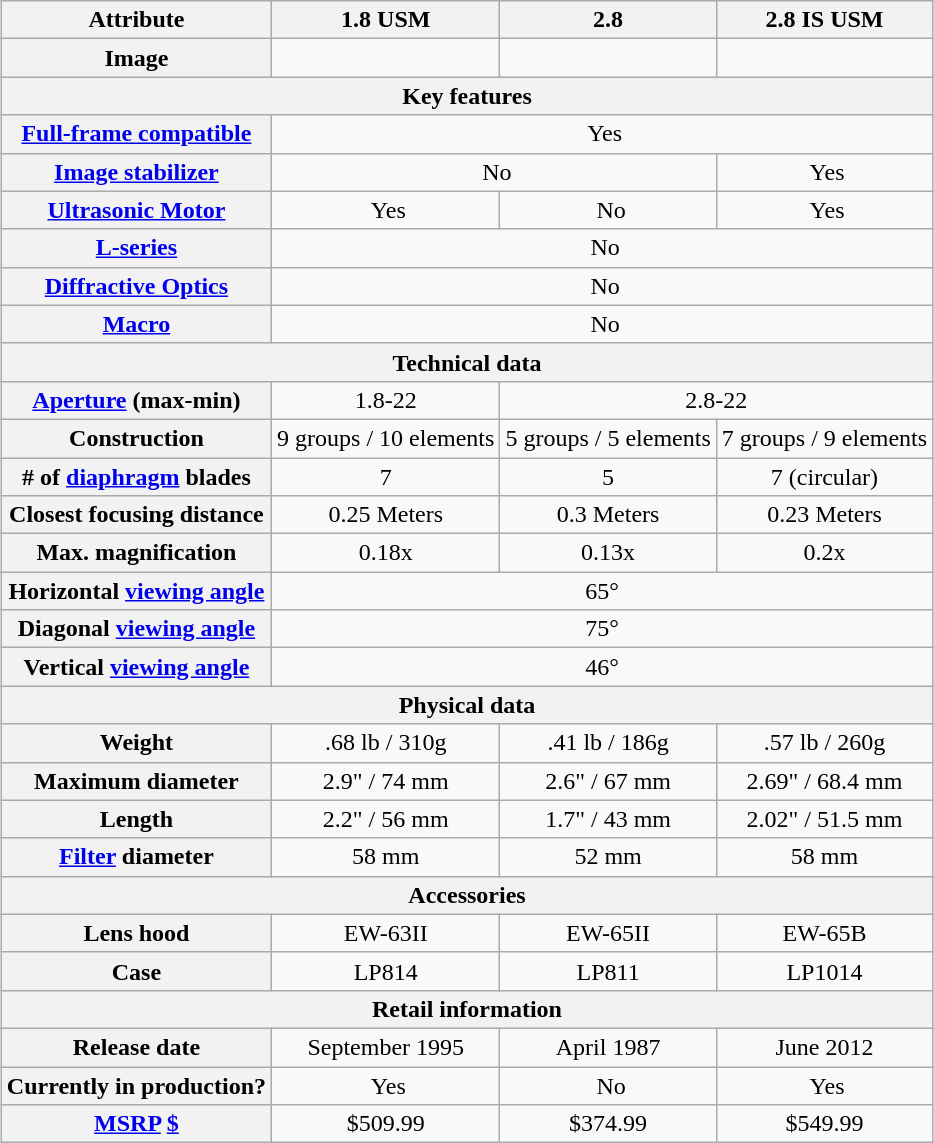<table class="wikitable" style="margin: 1em auto; text-align:center;">
<tr>
<th>Attribute</th>
<th>1.8 USM</th>
<th>2.8</th>
<th>2.8 IS USM</th>
</tr>
<tr>
<th>Image</th>
<td></td>
<td></td>
<td></td>
</tr>
<tr>
<th colspan=4>Key features</th>
</tr>
<tr>
<th><a href='#'>Full-frame compatible</a></th>
<td colspan=3> Yes</td>
</tr>
<tr>
<th><a href='#'>Image stabilizer</a></th>
<td colspan=2> No</td>
<td> Yes</td>
</tr>
<tr>
<th><a href='#'>Ultrasonic Motor</a></th>
<td> Yes</td>
<td> No</td>
<td> Yes</td>
</tr>
<tr>
<th><a href='#'>L-series</a></th>
<td colspan=3> No</td>
</tr>
<tr>
<th><a href='#'>Diffractive Optics</a></th>
<td colspan=3> No</td>
</tr>
<tr>
<th><a href='#'>Macro</a></th>
<td colspan=3> No</td>
</tr>
<tr>
<th colspan=4>Technical data</th>
</tr>
<tr>
<th><a href='#'>Aperture</a> (max-min)</th>
<td>1.8-22</td>
<td colspan=2>2.8-22</td>
</tr>
<tr>
<th>Construction</th>
<td>9 groups / 10 elements</td>
<td>5 groups / 5 elements</td>
<td>7 groups / 9 elements</td>
</tr>
<tr>
<th># of <a href='#'>diaphragm</a> blades</th>
<td>7</td>
<td>5</td>
<td>7 (circular)</td>
</tr>
<tr>
<th>Closest focusing distance</th>
<td>0.25 Meters</td>
<td>0.3 Meters</td>
<td>0.23 Meters</td>
</tr>
<tr>
<th>Max. magnification</th>
<td>0.18x</td>
<td>0.13x</td>
<td>0.2x</td>
</tr>
<tr>
<th>Horizontal <a href='#'>viewing angle</a></th>
<td colspan=3>65°</td>
</tr>
<tr>
<th>Diagonal <a href='#'>viewing angle</a></th>
<td colspan=3>75°</td>
</tr>
<tr>
<th>Vertical <a href='#'>viewing angle</a></th>
<td colspan=3>46°</td>
</tr>
<tr>
<th colspan=4>Physical data</th>
</tr>
<tr>
<th>Weight</th>
<td>.68 lb / 310g</td>
<td>.41 lb / 186g</td>
<td>.57 lb / 260g</td>
</tr>
<tr>
<th>Maximum diameter</th>
<td>2.9" / 74 mm</td>
<td>2.6" / 67 mm</td>
<td>2.69" / 68.4 mm</td>
</tr>
<tr>
<th>Length</th>
<td>2.2" / 56 mm</td>
<td>1.7" / 43 mm</td>
<td>2.02" / 51.5 mm</td>
</tr>
<tr>
<th><a href='#'>Filter</a> diameter</th>
<td>58 mm</td>
<td>52 mm</td>
<td>58 mm</td>
</tr>
<tr>
<th colspan=4>Accessories</th>
</tr>
<tr>
<th>Lens hood</th>
<td>EW-63II</td>
<td>EW-65II</td>
<td>EW-65B</td>
</tr>
<tr>
<th>Case</th>
<td>LP814</td>
<td>LP811</td>
<td>LP1014</td>
</tr>
<tr>
<th colspan=4>Retail information</th>
</tr>
<tr>
<th>Release date</th>
<td>September 1995</td>
<td>April 1987</td>
<td>June 2012</td>
</tr>
<tr>
<th>Currently in production?</th>
<td> Yes</td>
<td> No</td>
<td> Yes</td>
</tr>
<tr>
<th><a href='#'>MSRP</a> <a href='#'>$</a></th>
<td>$509.99</td>
<td>$374.99</td>
<td>$549.99</td>
</tr>
</table>
